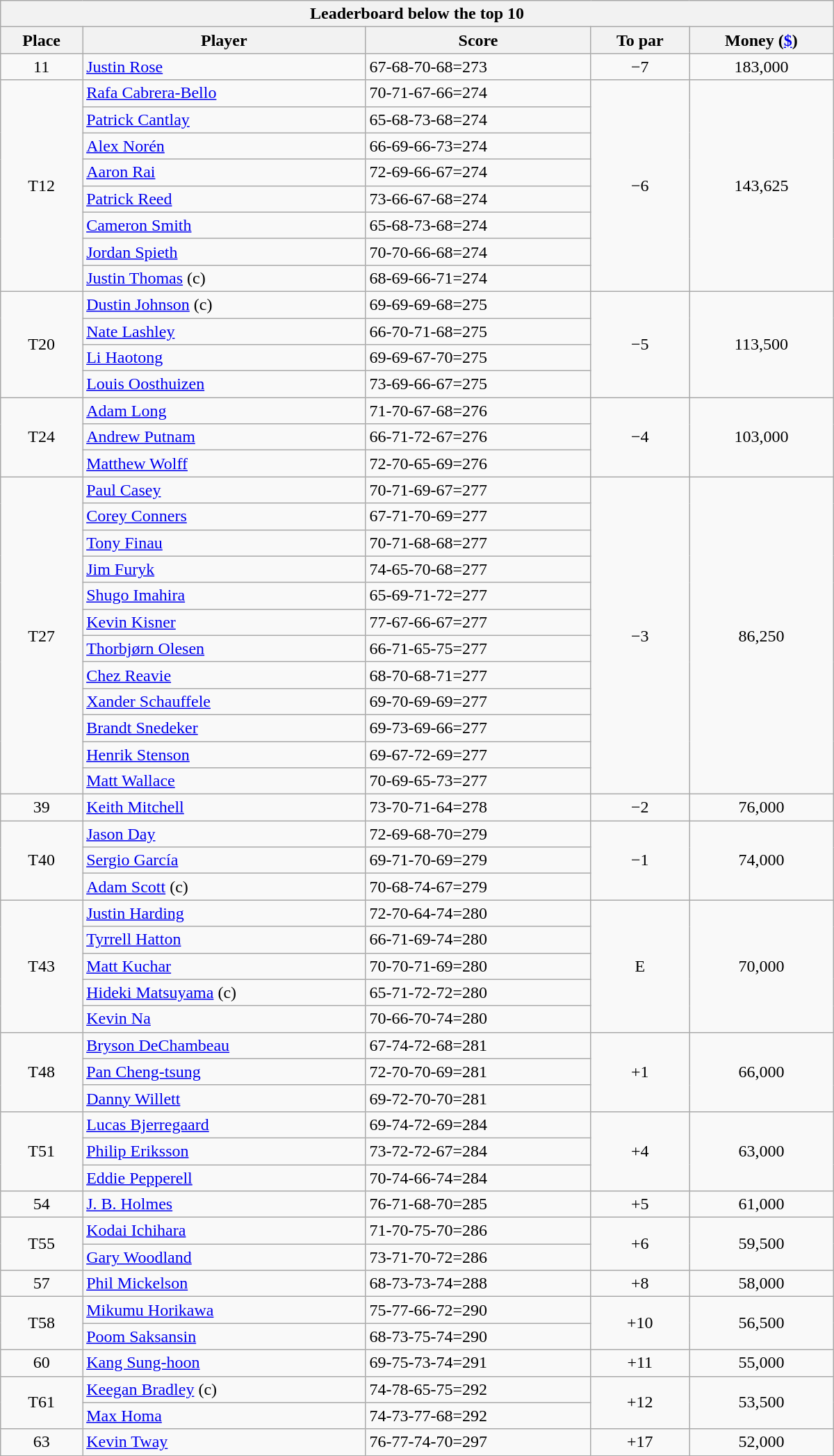<table class="collapsible collapsed wikitable" style="width:50em; margin-top:-1px">
<tr>
<th scope="col" colspan="6">Leaderboard below the top 10</th>
</tr>
<tr>
<th>Place</th>
<th>Player</th>
<th>Score</th>
<th>To par</th>
<th>Money (<a href='#'>$</a>)</th>
</tr>
<tr>
<td align=center>11</td>
<td> <a href='#'>Justin Rose</a></td>
<td>67-68-70-68=273</td>
<td align=center>−7</td>
<td align=center>183,000</td>
</tr>
<tr>
<td rowspan=8 align=center>T12</td>
<td> <a href='#'>Rafa Cabrera-Bello</a></td>
<td>70-71-67-66=274</td>
<td rowspan=8 align=center>−6</td>
<td rowspan=8 align=center>143,625</td>
</tr>
<tr>
<td> <a href='#'>Patrick Cantlay</a></td>
<td>65-68-73-68=274</td>
</tr>
<tr>
<td> <a href='#'>Alex Norén</a></td>
<td>66-69-66-73=274</td>
</tr>
<tr>
<td> <a href='#'>Aaron Rai</a></td>
<td>72-69-66-67=274</td>
</tr>
<tr>
<td> <a href='#'>Patrick Reed</a></td>
<td>73-66-67-68=274</td>
</tr>
<tr>
<td> <a href='#'>Cameron Smith</a></td>
<td>65-68-73-68=274</td>
</tr>
<tr>
<td> <a href='#'>Jordan Spieth</a></td>
<td>70-70-66-68=274</td>
</tr>
<tr>
<td> <a href='#'>Justin Thomas</a> (c)</td>
<td>68-69-66-71=274</td>
</tr>
<tr>
<td rowspan=4 align=center>T20</td>
<td> <a href='#'>Dustin Johnson</a> (c)</td>
<td>69-69-69-68=275</td>
<td rowspan=4 align=center>−5</td>
<td rowspan=4 align=center>113,500</td>
</tr>
<tr>
<td> <a href='#'>Nate Lashley</a></td>
<td>66-70-71-68=275</td>
</tr>
<tr>
<td> <a href='#'>Li Haotong</a></td>
<td>69-69-67-70=275</td>
</tr>
<tr>
<td> <a href='#'>Louis Oosthuizen</a></td>
<td>73-69-66-67=275</td>
</tr>
<tr>
<td rowspan=3 align=center>T24</td>
<td> <a href='#'>Adam Long</a></td>
<td>71-70-67-68=276</td>
<td rowspan=3 align=center>−4</td>
<td rowspan=3 align=center>103,000</td>
</tr>
<tr>
<td> <a href='#'>Andrew Putnam</a></td>
<td>66-71-72-67=276</td>
</tr>
<tr>
<td> <a href='#'>Matthew Wolff</a></td>
<td>72-70-65-69=276</td>
</tr>
<tr>
<td rowspan=12 align=center>T27</td>
<td> <a href='#'>Paul Casey</a></td>
<td>70-71-69-67=277</td>
<td rowspan=12 align=center>−3</td>
<td rowspan=12 align=center>86,250</td>
</tr>
<tr>
<td> <a href='#'>Corey Conners</a></td>
<td>67-71-70-69=277</td>
</tr>
<tr>
<td> <a href='#'>Tony Finau</a></td>
<td>70-71-68-68=277</td>
</tr>
<tr>
<td> <a href='#'>Jim Furyk</a></td>
<td>74-65-70-68=277</td>
</tr>
<tr>
<td> <a href='#'>Shugo Imahira</a></td>
<td>65-69-71-72=277</td>
</tr>
<tr>
<td> <a href='#'>Kevin Kisner</a></td>
<td>77-67-66-67=277</td>
</tr>
<tr>
<td> <a href='#'>Thorbjørn Olesen</a></td>
<td>66-71-65-75=277</td>
</tr>
<tr>
<td> <a href='#'>Chez Reavie</a></td>
<td>68-70-68-71=277</td>
</tr>
<tr>
<td> <a href='#'>Xander Schauffele</a></td>
<td>69-70-69-69=277</td>
</tr>
<tr>
<td> <a href='#'>Brandt Snedeker</a></td>
<td>69-73-69-66=277</td>
</tr>
<tr>
<td> <a href='#'>Henrik Stenson</a></td>
<td>69-67-72-69=277</td>
</tr>
<tr>
<td> <a href='#'>Matt Wallace</a></td>
<td>70-69-65-73=277</td>
</tr>
<tr>
<td align=center>39</td>
<td> <a href='#'>Keith Mitchell</a></td>
<td>73-70-71-64=278</td>
<td align=center>−2</td>
<td align=center>76,000</td>
</tr>
<tr>
<td rowspan=3 align=center>T40</td>
<td> <a href='#'>Jason Day</a></td>
<td>72-69-68-70=279</td>
<td rowspan=3 align=center>−1</td>
<td rowspan=3 align=center>74,000</td>
</tr>
<tr>
<td> <a href='#'>Sergio García</a></td>
<td>69-71-70-69=279</td>
</tr>
<tr>
<td> <a href='#'>Adam Scott</a> (c)</td>
<td>70-68-74-67=279</td>
</tr>
<tr>
<td rowspan=5 align=center>T43</td>
<td> <a href='#'>Justin Harding</a></td>
<td>72-70-64-74=280</td>
<td rowspan=5 align=center>E</td>
<td rowspan=5 align=center>70,000</td>
</tr>
<tr>
<td> <a href='#'>Tyrrell Hatton</a></td>
<td>66-71-69-74=280</td>
</tr>
<tr>
<td> <a href='#'>Matt Kuchar</a></td>
<td>70-70-71-69=280</td>
</tr>
<tr>
<td> <a href='#'>Hideki Matsuyama</a> (c)</td>
<td>65-71-72-72=280</td>
</tr>
<tr>
<td> <a href='#'>Kevin Na</a></td>
<td>70-66-70-74=280</td>
</tr>
<tr>
<td rowspan=3 align=center>T48</td>
<td> <a href='#'>Bryson DeChambeau</a></td>
<td>67-74-72-68=281</td>
<td rowspan=3 align=center>+1</td>
<td rowspan=3 align=center>66,000</td>
</tr>
<tr>
<td> <a href='#'>Pan Cheng-tsung</a></td>
<td>72-70-70-69=281</td>
</tr>
<tr>
<td> <a href='#'>Danny Willett</a></td>
<td>69-72-70-70=281</td>
</tr>
<tr>
<td rowspan=3 align=center>T51</td>
<td> <a href='#'>Lucas Bjerregaard</a></td>
<td>69-74-72-69=284</td>
<td rowspan=3 align=center>+4</td>
<td rowspan=3 align=center>63,000</td>
</tr>
<tr>
<td> <a href='#'>Philip Eriksson</a></td>
<td>73-72-72-67=284</td>
</tr>
<tr>
<td> <a href='#'>Eddie Pepperell</a></td>
<td>70-74-66-74=284</td>
</tr>
<tr>
<td align=center>54</td>
<td> <a href='#'>J. B. Holmes</a></td>
<td>76-71-68-70=285</td>
<td align=center>+5</td>
<td align=center>61,000</td>
</tr>
<tr>
<td rowspan=2 align=center>T55</td>
<td> <a href='#'>Kodai Ichihara</a></td>
<td>71-70-75-70=286</td>
<td rowspan=2 align=center>+6</td>
<td rowspan=2 align=center>59,500</td>
</tr>
<tr>
<td> <a href='#'>Gary Woodland</a></td>
<td>73-71-70-72=286</td>
</tr>
<tr>
<td align=center>57</td>
<td> <a href='#'>Phil Mickelson</a></td>
<td>68-73-73-74=288</td>
<td align=center>+8</td>
<td align=center>58,000</td>
</tr>
<tr>
<td rowspan=2 align=center>T58</td>
<td> <a href='#'>Mikumu Horikawa</a></td>
<td>75-77-66-72=290</td>
<td rowspan=2 align=center>+10</td>
<td rowspan=2 align=center>56,500</td>
</tr>
<tr>
<td> <a href='#'>Poom Saksansin</a></td>
<td>68-73-75-74=290</td>
</tr>
<tr>
<td align=center>60</td>
<td> <a href='#'>Kang Sung-hoon</a></td>
<td>69-75-73-74=291</td>
<td align=center>+11</td>
<td align=center>55,000</td>
</tr>
<tr>
<td rowspan=2 align=center>T61</td>
<td> <a href='#'>Keegan Bradley</a> (c)</td>
<td>74-78-65-75=292</td>
<td rowspan=2 align=center>+12</td>
<td rowspan=2 align=center>53,500</td>
</tr>
<tr>
<td> <a href='#'>Max Homa</a></td>
<td>74-73-77-68=292</td>
</tr>
<tr>
<td align=center>63</td>
<td> <a href='#'>Kevin Tway</a></td>
<td>76-77-74-70=297</td>
<td align=center>+17</td>
<td align=center>52,000</td>
</tr>
</table>
